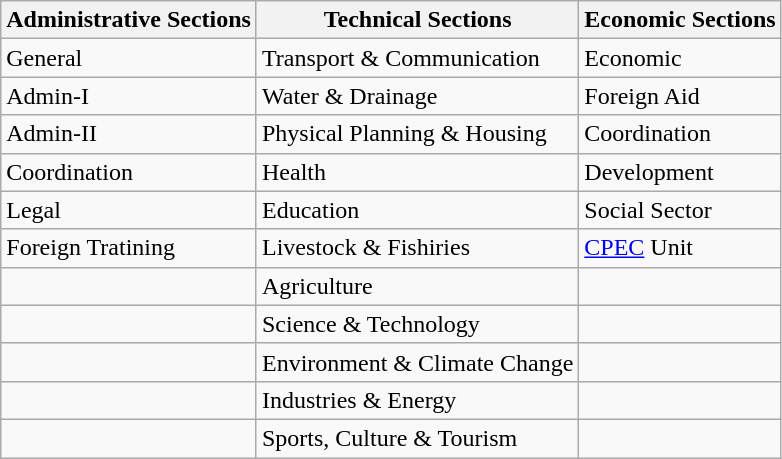<table class="wikitable">
<tr>
<th>Administrative Sections</th>
<th>Technical Sections</th>
<th>Economic Sections</th>
</tr>
<tr>
<td>General</td>
<td>Transport & Communication</td>
<td>Economic</td>
</tr>
<tr>
<td>Admin-I</td>
<td>Water & Drainage</td>
<td>Foreign Aid</td>
</tr>
<tr>
<td>Admin-II</td>
<td>Physical Planning & Housing</td>
<td>Coordination</td>
</tr>
<tr>
<td>Coordination</td>
<td>Health</td>
<td>Development</td>
</tr>
<tr>
<td>Legal</td>
<td>Education</td>
<td>Social Sector</td>
</tr>
<tr>
<td>Foreign Tratining</td>
<td>Livestock & Fishiries</td>
<td><a href='#'>CPEC</a> Unit</td>
</tr>
<tr>
<td></td>
<td>Agriculture</td>
<td></td>
</tr>
<tr>
<td></td>
<td>Science & Technology</td>
<td></td>
</tr>
<tr>
<td></td>
<td>Environment & Climate Change</td>
<td></td>
</tr>
<tr>
<td></td>
<td>Industries & Energy</td>
<td></td>
</tr>
<tr>
<td></td>
<td>Sports, Culture & Tourism</td>
<td></td>
</tr>
</table>
